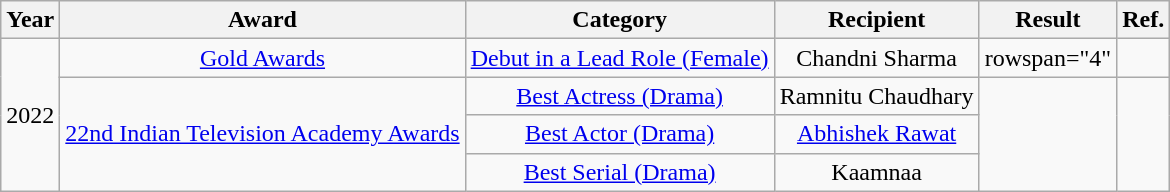<table class="wikitable" style="text-align:center;">
<tr>
<th>Year</th>
<th>Award</th>
<th>Category</th>
<th>Recipient</th>
<th>Result</th>
<th>Ref.</th>
</tr>
<tr>
<td rowspan="4">2022</td>
<td><a href='#'>Gold Awards</a></td>
<td><a href='#'>Debut in a Lead Role (Female)</a></td>
<td>Chandni Sharma</td>
<td>rowspan="4" </td>
<td></td>
</tr>
<tr>
<td rowspan="3"><a href='#'>22nd Indian Television Academy Awards</a></td>
<td><a href='#'>Best Actress (Drama)</a></td>
<td>Ramnitu Chaudhary</td>
<td rowspan="3"></td>
</tr>
<tr>
<td><a href='#'>Best Actor (Drama)</a></td>
<td><a href='#'>Abhishek Rawat</a></td>
</tr>
<tr>
<td><a href='#'>Best Serial (Drama)</a></td>
<td>Kaamnaa</td>
</tr>
</table>
